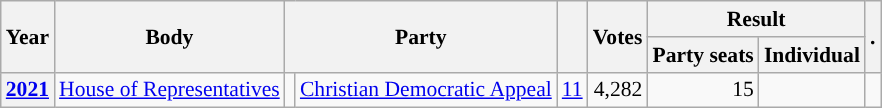<table class="wikitable plainrowheaders sortable" border=2 cellpadding=4 cellspacing=0 style="border: 1px #aaa solid; font-size: 90%; text-align:center;">
<tr>
<th scope="col" rowspan=2>Year</th>
<th scope="col" rowspan=2>Body</th>
<th scope="col" colspan=2 rowspan=2>Party</th>
<th scope="col" rowspan=2></th>
<th scope="col" rowspan=2>Votes</th>
<th scope="colgroup" colspan=2>Result</th>
<th scope="col" rowspan=2 class="unsortable">.</th>
</tr>
<tr>
<th scope="col">Party seats</th>
<th scope="col">Individual</th>
</tr>
<tr>
<th scope="row"><a href='#'>2021</a></th>
<td><a href='#'>House of Representatives</a></td>
<td style="background-color:"></td>
<td><a href='#'>Christian Democratic Appeal</a></td>
<td style=text-align:right><a href='#'>11</a></td>
<td style=text-align:right>4,282</td>
<td style=text-align:right>15</td>
<td></td>
<td></td>
</tr>
</table>
